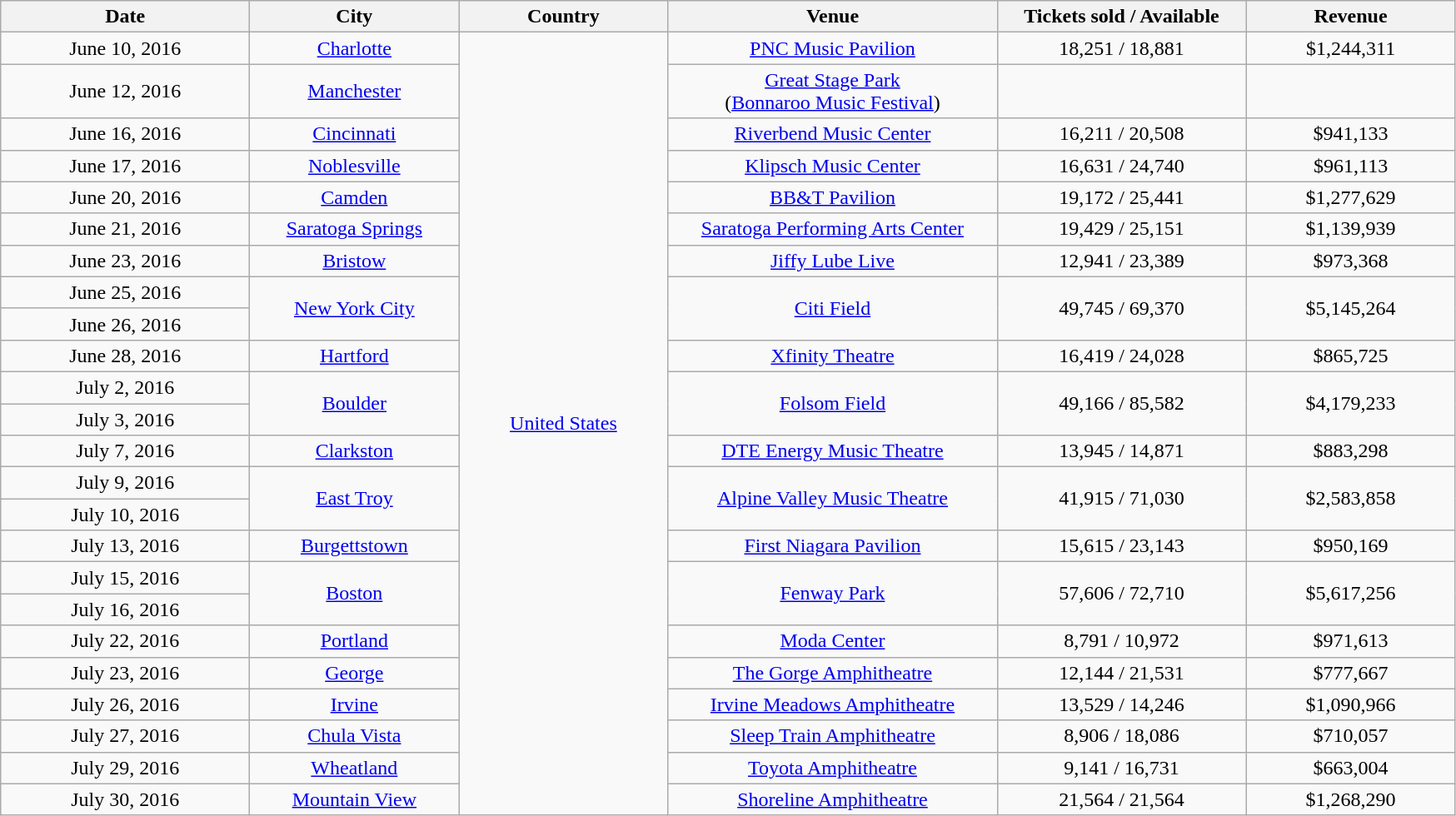<table class="wikitable" style="text-align:center;">
<tr>
<th scope="col" style="width:12em;">Date</th>
<th scope="col" style="width:10em;">City</th>
<th scope="col" style="width:10em;">Country</th>
<th scope="col" style="width:16em;">Venue</th>
<th scope="col" style="width:12em;">Tickets sold / Available</th>
<th scope="col" style="width:10em;">Revenue</th>
</tr>
<tr>
<td>June 10, 2016</td>
<td><a href='#'>Charlotte</a></td>
<td rowspan="24"><a href='#'>United States</a></td>
<td><a href='#'>PNC Music Pavilion</a></td>
<td>18,251 / 18,881</td>
<td>$1,244,311 </td>
</tr>
<tr>
<td>June 12, 2016</td>
<td><a href='#'>Manchester</a></td>
<td><a href='#'>Great Stage Park</a><br>(<a href='#'>Bonnaroo Music Festival</a>)</td>
<td></td>
<td></td>
</tr>
<tr>
<td>June 16, 2016</td>
<td><a href='#'>Cincinnati</a></td>
<td><a href='#'>Riverbend Music Center</a></td>
<td>16,211 / 20,508</td>
<td>$941,133 </td>
</tr>
<tr>
<td>June 17, 2016</td>
<td><a href='#'>Noblesville</a></td>
<td><a href='#'>Klipsch Music Center</a></td>
<td>16,631 / 24,740</td>
<td>$961,113 </td>
</tr>
<tr>
<td>June 20, 2016</td>
<td><a href='#'>Camden</a></td>
<td><a href='#'>BB&T Pavilion</a></td>
<td>19,172 / 25,441</td>
<td>$1,277,629 </td>
</tr>
<tr>
<td>June 21, 2016</td>
<td><a href='#'>Saratoga Springs</a></td>
<td><a href='#'>Saratoga Performing Arts Center</a></td>
<td>19,429 / 25,151</td>
<td>$1,139,939 </td>
</tr>
<tr>
<td>June 23, 2016</td>
<td><a href='#'>Bristow</a></td>
<td><a href='#'>Jiffy Lube Live</a></td>
<td>12,941 / 23,389</td>
<td>$973,368 </td>
</tr>
<tr>
<td>June 25, 2016</td>
<td rowspan="2"><a href='#'>New York City</a></td>
<td rowspan="2"><a href='#'>Citi Field</a></td>
<td rowspan="2">49,745 / 69,370</td>
<td rowspan="2">$5,145,264 </td>
</tr>
<tr>
<td>June 26, 2016</td>
</tr>
<tr>
<td>June 28, 2016</td>
<td><a href='#'>Hartford</a></td>
<td><a href='#'>Xfinity Theatre</a></td>
<td>16,419 / 24,028</td>
<td>$865,725 </td>
</tr>
<tr>
<td>July 2, 2016</td>
<td rowspan="2"><a href='#'>Boulder</a></td>
<td rowspan="2"><a href='#'>Folsom Field</a></td>
<td rowspan="2">49,166 / 85,582</td>
<td rowspan="2">$4,179,233 </td>
</tr>
<tr>
<td>July 3, 2016</td>
</tr>
<tr>
<td>July 7, 2016</td>
<td><a href='#'>Clarkston</a></td>
<td><a href='#'>DTE Energy Music Theatre</a></td>
<td>13,945 / 14,871</td>
<td>$883,298 </td>
</tr>
<tr>
<td>July 9, 2016</td>
<td rowspan="2"><a href='#'>East Troy</a></td>
<td rowspan="2"><a href='#'>Alpine Valley Music Theatre</a></td>
<td rowspan="2">41,915 / 71,030</td>
<td rowspan="2">$2,583,858 </td>
</tr>
<tr>
<td>July 10, 2016</td>
</tr>
<tr>
<td>July 13, 2016</td>
<td><a href='#'>Burgettstown</a></td>
<td><a href='#'>First Niagara Pavilion</a></td>
<td>15,615 / 23,143</td>
<td>$950,169 </td>
</tr>
<tr>
<td>July 15, 2016</td>
<td rowspan="2"><a href='#'>Boston</a></td>
<td rowspan="2"><a href='#'>Fenway Park</a></td>
<td rowspan="2">57,606 / 72,710</td>
<td rowspan="2">$5,617,256 </td>
</tr>
<tr>
<td>July 16, 2016</td>
</tr>
<tr>
<td>July 22, 2016</td>
<td><a href='#'>Portland</a></td>
<td><a href='#'>Moda Center</a></td>
<td>8,791 / 10,972</td>
<td>$971,613 </td>
</tr>
<tr>
<td>July 23, 2016</td>
<td><a href='#'>George</a></td>
<td><a href='#'>The Gorge Amphitheatre</a></td>
<td>12,144 / 21,531</td>
<td>$777,667 </td>
</tr>
<tr>
<td>July 26, 2016</td>
<td><a href='#'>Irvine</a></td>
<td><a href='#'>Irvine Meadows Amphitheatre</a></td>
<td>13,529 / 14,246</td>
<td>$1,090,966 </td>
</tr>
<tr>
<td>July 27, 2016</td>
<td><a href='#'>Chula Vista</a></td>
<td><a href='#'>Sleep Train Amphitheatre</a></td>
<td>8,906 / 18,086</td>
<td>$710,057 </td>
</tr>
<tr>
<td>July 29, 2016</td>
<td><a href='#'>Wheatland</a></td>
<td><a href='#'>Toyota Amphitheatre</a></td>
<td>9,141 / 16,731</td>
<td>$663,004 </td>
</tr>
<tr>
<td>July 30, 2016</td>
<td><a href='#'>Mountain View</a></td>
<td><a href='#'>Shoreline Amphitheatre</a></td>
<td>21,564 / 21,564</td>
<td>$1,268,290 </td>
</tr>
</table>
